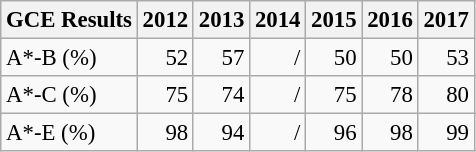<table class="wikitable" style="font-size: 95%; text-align: right">
<tr>
<th>GCE Results</th>
<th>2012</th>
<th>2013</th>
<th>2014</th>
<th>2015</th>
<th>2016</th>
<th>2017</th>
</tr>
<tr>
<td align=left>A*-B (%)</td>
<td>52</td>
<td>57</td>
<td>/</td>
<td>50</td>
<td>50</td>
<td>53</td>
</tr>
<tr>
<td align=left>A*-C (%)</td>
<td>75</td>
<td>74</td>
<td>/</td>
<td>75</td>
<td>78</td>
<td>80</td>
</tr>
<tr>
<td align=left>A*-E (%)</td>
<td>98</td>
<td>94</td>
<td>/</td>
<td>96</td>
<td>98</td>
<td>99</td>
</tr>
</table>
